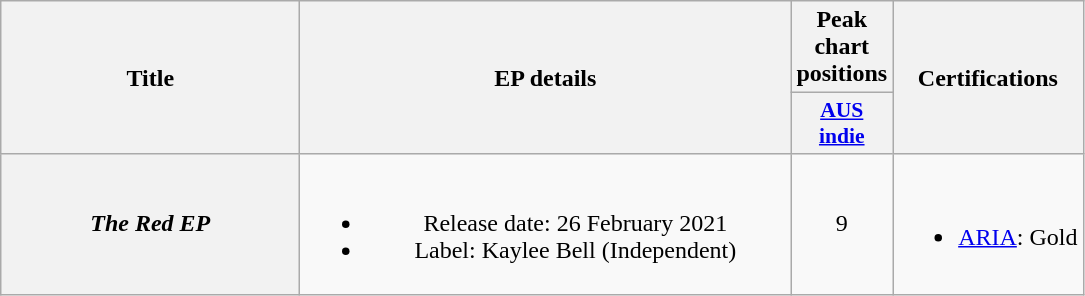<table class="wikitable plainrowheaders" style="text-align:center;">
<tr>
<th scope="col" rowspan="2" style="width:12em;">Title</th>
<th scope="col" rowspan="2" style="width:20em;">EP details</th>
<th scope="col" colspan="1">Peak chart positions</th>
<th scope="col" rowspan="2">Certifications</th>
</tr>
<tr>
<th scope="col" style="width:3em;font-size:90%;"><a href='#'>AUS <br>indie</a><br></th>
</tr>
<tr>
<th scope="row"><em>The Red EP</em></th>
<td><br><ul><li>Release date: 26 February 2021</li><li>Label: Kaylee Bell (Independent)</li></ul></td>
<td>9</td>
<td><br><ul><li><a href='#'>ARIA</a>: Gold</li></ul></td>
</tr>
</table>
